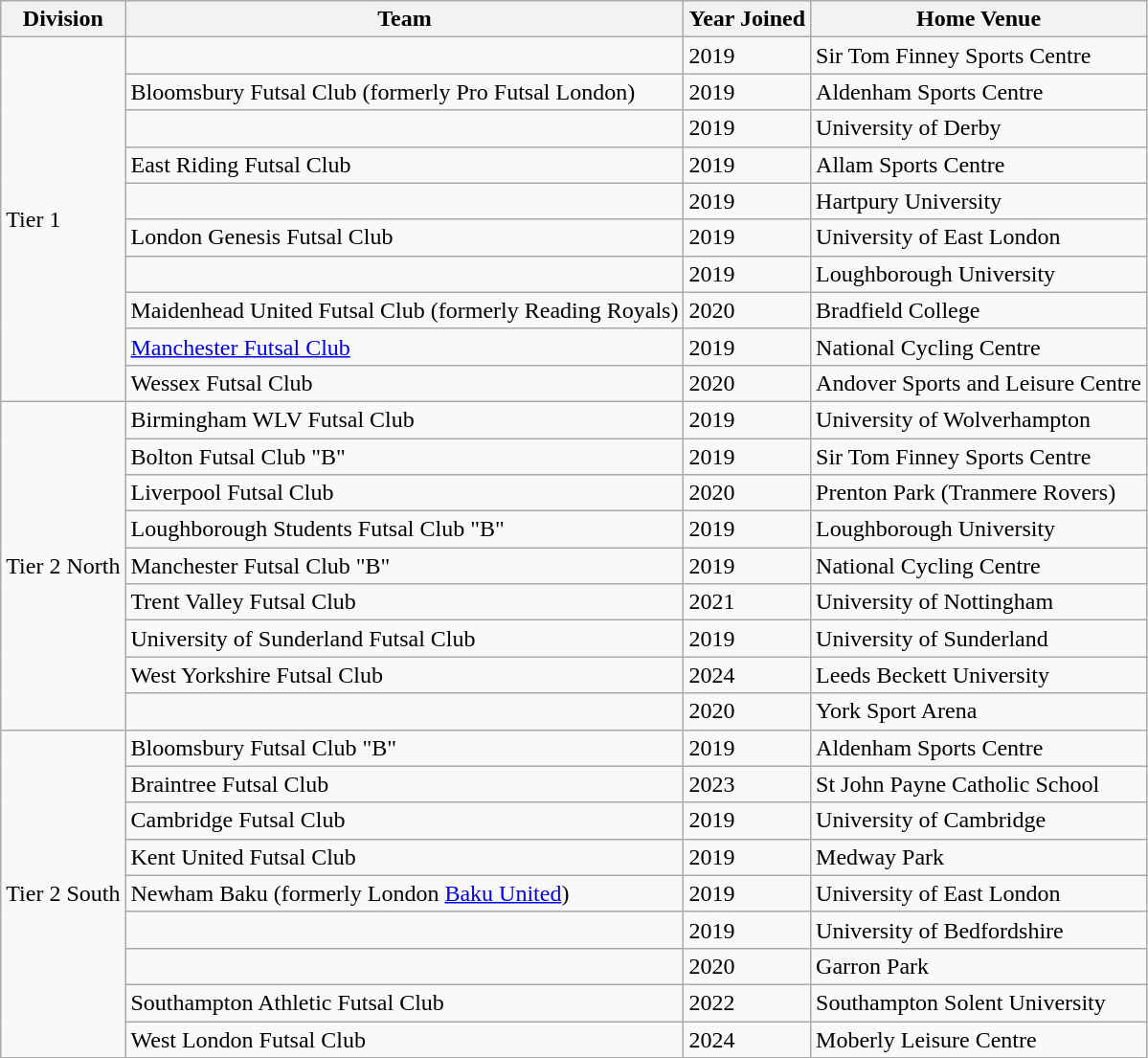<table class="wikitable sortable">
<tr>
<th>Division</th>
<th>Team</th>
<th>Year Joined</th>
<th>Home Venue</th>
</tr>
<tr>
<td rowspan="10">Tier 1</td>
<td></td>
<td>2019</td>
<td>Sir Tom Finney Sports Centre</td>
</tr>
<tr>
<td>Bloomsbury Futsal Club (formerly Pro Futsal London)</td>
<td>2019</td>
<td>Aldenham Sports Centre</td>
</tr>
<tr>
<td></td>
<td>2019</td>
<td>University of Derby</td>
</tr>
<tr>
<td>East Riding Futsal Club</td>
<td>2019</td>
<td>Allam Sports Centre</td>
</tr>
<tr>
<td></td>
<td>2019</td>
<td>Hartpury University</td>
</tr>
<tr>
<td>London Genesis Futsal Club</td>
<td>2019</td>
<td>University of East London</td>
</tr>
<tr>
<td></td>
<td>2019</td>
<td>Loughborough University</td>
</tr>
<tr>
<td>Maidenhead United Futsal Club (formerly Reading Royals)</td>
<td>2020</td>
<td>Bradfield College</td>
</tr>
<tr>
<td><a href='#'>Manchester Futsal Club</a></td>
<td>2019</td>
<td>National Cycling Centre</td>
</tr>
<tr>
<td>Wessex Futsal Club</td>
<td>2020</td>
<td>Andover Sports and Leisure Centre</td>
</tr>
<tr>
<td rowspan="9">Tier 2 North</td>
<td>Birmingham WLV Futsal Club</td>
<td>2019</td>
<td>University of Wolverhampton</td>
</tr>
<tr>
<td>Bolton Futsal Club "B"</td>
<td>2019</td>
<td>Sir Tom Finney Sports Centre</td>
</tr>
<tr>
<td>Liverpool Futsal Club</td>
<td>2020</td>
<td>Prenton Park (Tranmere Rovers)</td>
</tr>
<tr>
<td>Loughborough Students Futsal Club "B"</td>
<td>2019</td>
<td>Loughborough University</td>
</tr>
<tr>
<td>Manchester Futsal Club "B"</td>
<td>2019</td>
<td>National Cycling Centre</td>
</tr>
<tr>
<td>Trent Valley Futsal Club</td>
<td>2021</td>
<td>University of Nottingham</td>
</tr>
<tr>
<td>University of Sunderland Futsal Club</td>
<td>2019</td>
<td>University of Sunderland</td>
</tr>
<tr>
<td>West Yorkshire Futsal Club</td>
<td>2024</td>
<td>Leeds Beckett University</td>
</tr>
<tr>
<td></td>
<td>2020</td>
<td>York Sport Arena</td>
</tr>
<tr>
<td rowspan="9">Tier 2 South</td>
<td>Bloomsbury Futsal Club "B"</td>
<td>2019</td>
<td>Aldenham Sports Centre</td>
</tr>
<tr>
<td>Braintree Futsal Club</td>
<td>2023</td>
<td>St John Payne Catholic School</td>
</tr>
<tr>
<td>Cambridge Futsal Club</td>
<td>2019</td>
<td>University of Cambridge</td>
</tr>
<tr>
<td>Kent United Futsal Club</td>
<td>2019</td>
<td>Medway Park</td>
</tr>
<tr>
<td>Newham Baku (formerly London <a href='#'>Baku United</a>)</td>
<td>2019</td>
<td>University of East London</td>
</tr>
<tr>
<td></td>
<td>2019</td>
<td>University of Bedfordshire</td>
</tr>
<tr>
<td></td>
<td>2020</td>
<td>Garron Park</td>
</tr>
<tr>
<td>Southampton Athletic Futsal Club</td>
<td>2022</td>
<td>Southampton Solent University</td>
</tr>
<tr>
<td>West London Futsal Club</td>
<td>2024</td>
<td>Moberly Leisure Centre</td>
</tr>
</table>
